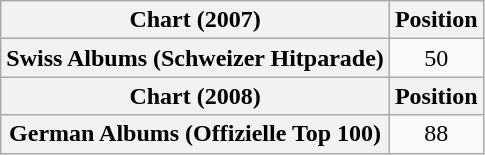<table class="wikitable plainrowheaders" style="text-align:center">
<tr>
<th>Chart (2007)</th>
<th>Position</th>
</tr>
<tr>
<th scope="row">Swiss Albums (Schweizer Hitparade)</th>
<td>50</td>
</tr>
<tr>
<th>Chart (2008)</th>
<th>Position</th>
</tr>
<tr>
<th scope="row">German Albums (Offizielle Top 100)</th>
<td>88</td>
</tr>
</table>
